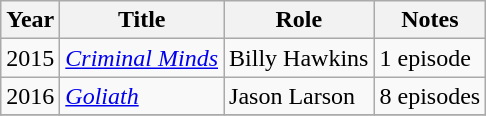<table class="wikitable sortable">
<tr>
<th>Year</th>
<th>Title</th>
<th>Role</th>
<th>Notes</th>
</tr>
<tr>
<td>2015</td>
<td><em><a href='#'>Criminal Minds</a></em></td>
<td>Billy Hawkins</td>
<td>1 episode</td>
</tr>
<tr>
<td>2016</td>
<td><em><a href='#'>Goliath</a></em></td>
<td>Jason Larson</td>
<td>8 episodes</td>
</tr>
<tr>
</tr>
</table>
